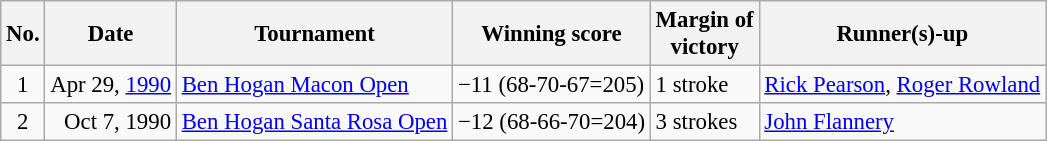<table class="wikitable" style="font-size:95%;">
<tr>
<th>No.</th>
<th>Date</th>
<th>Tournament</th>
<th>Winning score</th>
<th>Margin of<br>victory</th>
<th>Runner(s)-up</th>
</tr>
<tr>
<td align=center>1</td>
<td align=right>Apr 29, <a href='#'>1990</a></td>
<td><a href='#'>Ben Hogan Macon Open</a></td>
<td>−11 (68-70-67=205)</td>
<td>1 stroke</td>
<td> <a href='#'>Rick Pearson</a>,  <a href='#'>Roger Rowland</a></td>
</tr>
<tr>
<td align=center>2</td>
<td align=right>Oct 7, 1990</td>
<td><a href='#'>Ben Hogan Santa Rosa Open</a></td>
<td>−12 (68-66-70=204)</td>
<td>3 strokes</td>
<td> <a href='#'>John Flannery</a></td>
</tr>
</table>
